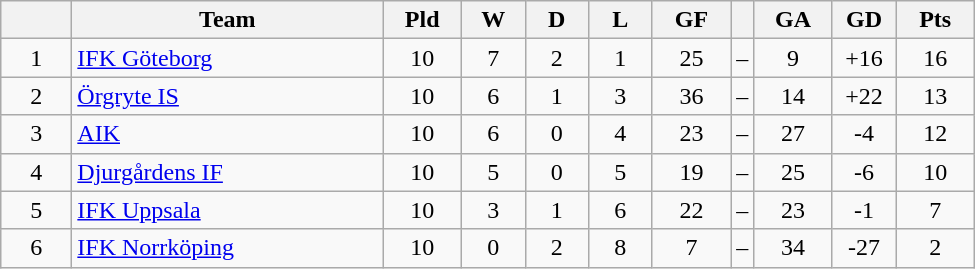<table class="wikitable" style="text-align: center;">
<tr>
<th style="width: 40px;"></th>
<th style="width: 200px;">Team</th>
<th style="width: 45px;">Pld</th>
<th style="width: 35px;">W</th>
<th style="width: 35px;">D</th>
<th style="width: 35px;">L</th>
<th style="width: 45px;">GF</th>
<th></th>
<th style="width: 45px;">GA</th>
<th style="width: 35px;">GD</th>
<th style="width: 45px;">Pts</th>
</tr>
<tr>
<td>1</td>
<td style="text-align: left;"><a href='#'>IFK Göteborg</a></td>
<td>10</td>
<td>7</td>
<td>2</td>
<td>1</td>
<td>25</td>
<td>–</td>
<td>9</td>
<td>+16</td>
<td>16</td>
</tr>
<tr>
<td>2</td>
<td style="text-align: left;"><a href='#'>Örgryte IS</a></td>
<td>10</td>
<td>6</td>
<td>1</td>
<td>3</td>
<td>36</td>
<td>–</td>
<td>14</td>
<td>+22</td>
<td>13</td>
</tr>
<tr>
<td>3</td>
<td style="text-align: left;"><a href='#'>AIK</a></td>
<td>10</td>
<td>6</td>
<td>0</td>
<td>4</td>
<td>23</td>
<td>–</td>
<td>27</td>
<td>-4</td>
<td>12</td>
</tr>
<tr>
<td>4</td>
<td style="text-align: left;"><a href='#'>Djurgårdens IF</a></td>
<td>10</td>
<td>5</td>
<td>0</td>
<td>5</td>
<td>19</td>
<td>–</td>
<td>25</td>
<td>-6</td>
<td>10</td>
</tr>
<tr>
<td>5</td>
<td style="text-align: left;"><a href='#'>IFK Uppsala</a></td>
<td>10</td>
<td>3</td>
<td>1</td>
<td>6</td>
<td>22</td>
<td>–</td>
<td>23</td>
<td>-1</td>
<td>7</td>
</tr>
<tr>
<td>6</td>
<td style="text-align: left;"><a href='#'>IFK Norrköping</a></td>
<td>10</td>
<td>0</td>
<td>2</td>
<td>8</td>
<td>7</td>
<td>–</td>
<td>34</td>
<td>-27</td>
<td>2</td>
</tr>
</table>
